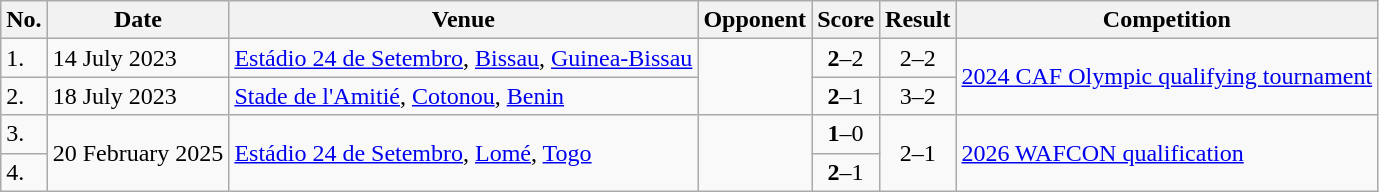<table class="wikitable">
<tr>
<th>No.</th>
<th>Date</th>
<th>Venue</th>
<th>Opponent</th>
<th>Score</th>
<th>Result</th>
<th>Competition</th>
</tr>
<tr>
<td>1.</td>
<td>14 July 2023</td>
<td><a href='#'>Estádio 24 de Setembro</a>, <a href='#'>Bissau</a>, <a href='#'>Guinea-Bissau</a></td>
<td rowspan=2></td>
<td align=center><strong>2</strong>–2</td>
<td align=center>2–2</td>
<td rowspan=2><a href='#'>2024 CAF Olympic qualifying tournament</a></td>
</tr>
<tr>
<td>2.</td>
<td>18 July 2023</td>
<td><a href='#'>Stade de l'Amitié</a>, <a href='#'>Cotonou</a>, <a href='#'>Benin</a></td>
<td align=center><strong>2</strong>–1</td>
<td align=center>3–2</td>
</tr>
<tr>
<td>3.</td>
<td rowspan=2>20 February 2025</td>
<td rowspan=2><a href='#'>Estádio 24 de Setembro</a>, <a href='#'>Lomé</a>, <a href='#'>Togo</a></td>
<td rowspan=2></td>
<td align=center><strong>1</strong>–0</td>
<td align=center rowspan=2>2–1</td>
<td rowspan=2><a href='#'>2026 WAFCON qualification</a></td>
</tr>
<tr>
<td>4.</td>
<td align=center><strong>2</strong>–1</td>
</tr>
</table>
